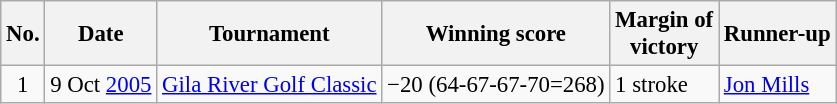<table class="wikitable" style="font-size:95%;">
<tr>
<th>No.</th>
<th>Date</th>
<th>Tournament</th>
<th>Winning score</th>
<th>Margin of<br>victory</th>
<th>Runner-up</th>
</tr>
<tr>
<td align=center>1</td>
<td align=right>9 Oct <a href='#'>2005</a></td>
<td><a href='#'>Gila River Golf Classic</a></td>
<td>−20 (64-67-67-70=268)</td>
<td>1 stroke</td>
<td> <a href='#'>Jon Mills</a></td>
</tr>
</table>
